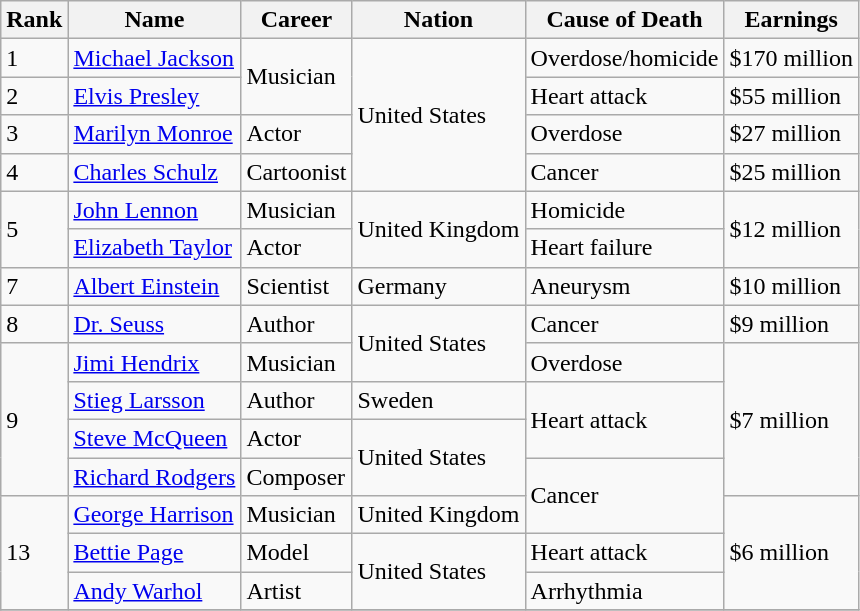<table class="wikitable sortable" border="1">
<tr>
<th scope="col">Rank</th>
<th scope="col">Name</th>
<th scope="col">Career</th>
<th scope="col">Nation</th>
<th>Cause of Death</th>
<th scope="col">Earnings</th>
</tr>
<tr>
<td>1</td>
<td><a href='#'>Michael Jackson</a></td>
<td rowspan="2">Musician</td>
<td rowspan="4">United States</td>
<td>Overdose/homicide</td>
<td>$170 million</td>
</tr>
<tr>
<td>2</td>
<td><a href='#'>Elvis Presley</a></td>
<td>Heart attack</td>
<td>$55 million</td>
</tr>
<tr>
<td>3</td>
<td><a href='#'>Marilyn Monroe</a></td>
<td>Actor</td>
<td>Overdose</td>
<td>$27 million</td>
</tr>
<tr>
<td>4</td>
<td><a href='#'>Charles Schulz</a></td>
<td>Cartoonist</td>
<td>Cancer</td>
<td>$25 million</td>
</tr>
<tr>
<td rowspan="2">5</td>
<td><a href='#'>John Lennon</a></td>
<td>Musician</td>
<td rowspan="2">United Kingdom</td>
<td>Homicide</td>
<td rowspan="2">$12 million</td>
</tr>
<tr>
<td><a href='#'>Elizabeth Taylor</a></td>
<td>Actor</td>
<td>Heart failure</td>
</tr>
<tr>
<td>7</td>
<td><a href='#'>Albert Einstein</a></td>
<td>Scientist</td>
<td>Germany</td>
<td>Aneurysm</td>
<td>$10 million</td>
</tr>
<tr>
<td>8</td>
<td><a href='#'>Dr. Seuss</a></td>
<td>Author</td>
<td rowspan="2">United States</td>
<td>Cancer</td>
<td>$9 million</td>
</tr>
<tr>
<td rowspan="4">9</td>
<td><a href='#'>Jimi Hendrix</a></td>
<td>Musician</td>
<td>Overdose</td>
<td rowspan="4">$7 million</td>
</tr>
<tr>
<td><a href='#'>Stieg Larsson</a></td>
<td>Author</td>
<td>Sweden</td>
<td rowspan="2">Heart attack</td>
</tr>
<tr>
<td><a href='#'>Steve McQueen</a></td>
<td>Actor</td>
<td rowspan="2">United States</td>
</tr>
<tr>
<td><a href='#'>Richard Rodgers</a></td>
<td>Composer</td>
<td rowspan="2">Cancer</td>
</tr>
<tr>
<td rowspan="3">13</td>
<td><a href='#'>George Harrison</a></td>
<td>Musician</td>
<td>United Kingdom</td>
<td rowspan="3">$6 million</td>
</tr>
<tr>
<td><a href='#'>Bettie Page</a></td>
<td>Model</td>
<td rowspan="2">United States</td>
<td>Heart attack</td>
</tr>
<tr>
<td><a href='#'>Andy Warhol</a></td>
<td>Artist</td>
<td>Arrhythmia</td>
</tr>
<tr>
</tr>
</table>
